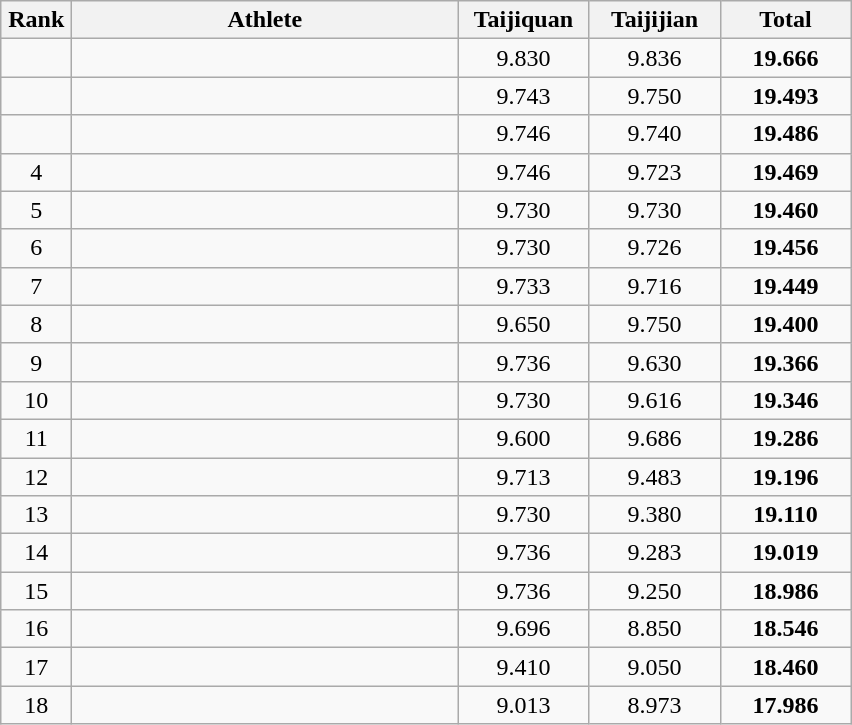<table class=wikitable style="text-align:center">
<tr>
<th width=40>Rank</th>
<th width=250>Athlete</th>
<th width=80>Taijiquan</th>
<th width=80>Taijijian</th>
<th width=80>Total</th>
</tr>
<tr>
<td></td>
<td align="left"></td>
<td>9.830</td>
<td>9.836</td>
<td><strong>19.666</strong></td>
</tr>
<tr>
<td></td>
<td align="left"></td>
<td>9.743</td>
<td>9.750</td>
<td><strong>19.493</strong></td>
</tr>
<tr>
<td></td>
<td align="left"></td>
<td>9.746</td>
<td>9.740</td>
<td><strong>19.486</strong></td>
</tr>
<tr>
<td>4</td>
<td align="left"></td>
<td>9.746</td>
<td>9.723</td>
<td><strong>19.469</strong></td>
</tr>
<tr>
<td>5</td>
<td align="left"></td>
<td>9.730</td>
<td>9.730</td>
<td><strong>19.460</strong></td>
</tr>
<tr>
<td>6</td>
<td align="left"></td>
<td>9.730</td>
<td>9.726</td>
<td><strong>19.456</strong></td>
</tr>
<tr>
<td>7</td>
<td align="left"></td>
<td>9.733</td>
<td>9.716</td>
<td><strong>19.449</strong></td>
</tr>
<tr>
<td>8</td>
<td align="left"></td>
<td>9.650</td>
<td>9.750</td>
<td><strong>19.400</strong></td>
</tr>
<tr>
<td>9</td>
<td align="left"></td>
<td>9.736</td>
<td>9.630</td>
<td><strong>19.366</strong></td>
</tr>
<tr>
<td>10</td>
<td align="left"></td>
<td>9.730</td>
<td>9.616</td>
<td><strong>19.346</strong></td>
</tr>
<tr>
<td>11</td>
<td align="left"></td>
<td>9.600</td>
<td>9.686</td>
<td><strong>19.286</strong></td>
</tr>
<tr>
<td>12</td>
<td align="left"></td>
<td>9.713</td>
<td>9.483</td>
<td><strong>19.196</strong></td>
</tr>
<tr>
<td>13</td>
<td align="left"></td>
<td>9.730</td>
<td>9.380</td>
<td><strong>19.110</strong></td>
</tr>
<tr>
<td>14</td>
<td align="left"></td>
<td>9.736</td>
<td>9.283</td>
<td><strong>19.019</strong></td>
</tr>
<tr>
<td>15</td>
<td align="left"></td>
<td>9.736</td>
<td>9.250</td>
<td><strong>18.986</strong></td>
</tr>
<tr>
<td>16</td>
<td align="left"></td>
<td>9.696</td>
<td>8.850</td>
<td><strong>18.546</strong></td>
</tr>
<tr>
<td>17</td>
<td align="left"></td>
<td>9.410</td>
<td>9.050</td>
<td><strong>18.460</strong></td>
</tr>
<tr>
<td>18</td>
<td align="left"></td>
<td>9.013</td>
<td>8.973</td>
<td><strong>17.986</strong></td>
</tr>
</table>
